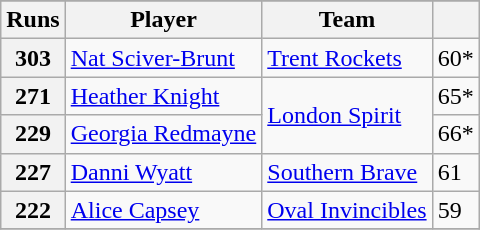<table class="wikitable" style="max-width:30em;">
<tr>
</tr>
<tr>
<th>Runs</th>
<th>Player</th>
<th>Team</th>
<th></th>
</tr>
<tr>
<th>303</th>
<td><a href='#'>Nat Sciver-Brunt</a></td>
<td><a href='#'>Trent Rockets</a></td>
<td>60*</td>
</tr>
<tr>
<th>271</th>
<td><a href='#'>Heather Knight</a></td>
<td rowspan=2><a href='#'>London Spirit</a></td>
<td>65*</td>
</tr>
<tr>
<th>229</th>
<td><a href='#'>Georgia Redmayne</a></td>
<td>66*</td>
</tr>
<tr>
<th>227</th>
<td><a href='#'>Danni Wyatt</a></td>
<td><a href='#'>Southern Brave</a></td>
<td>61</td>
</tr>
<tr>
<th>222</th>
<td><a href='#'>Alice Capsey</a></td>
<td><a href='#'>Oval Invincibles</a></td>
<td>59</td>
</tr>
<tr>
</tr>
</table>
